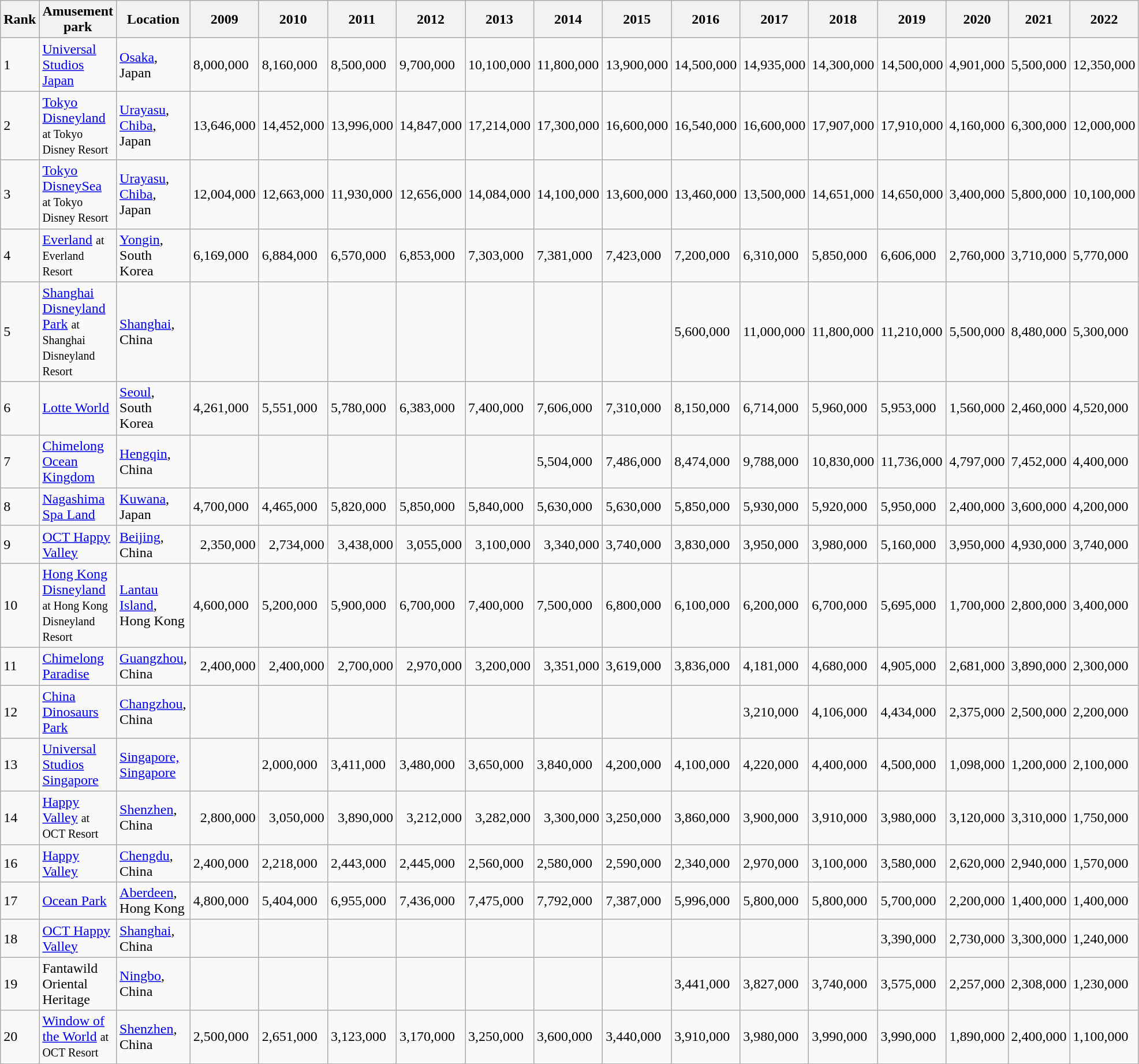<table class="wikitable sortable">
<tr>
<th>Rank</th>
<th>Amusement park</th>
<th>Location</th>
<th>2009</th>
<th>2010</th>
<th>2011</th>
<th>2012</th>
<th>2013</th>
<th>2014</th>
<th>2015</th>
<th>2016</th>
<th>2017</th>
<th>2018</th>
<th>2019</th>
<th>2020</th>
<th>2021</th>
<th>2022</th>
</tr>
<tr>
<td>1</td>
<td><a href='#'>Universal Studios Japan</a></td>
<td><a href='#'>Osaka</a>, Japan</td>
<td>8,000,000</td>
<td>8,160,000</td>
<td>8,500,000</td>
<td>9,700,000</td>
<td>10,100,000</td>
<td>11,800,000</td>
<td>13,900,000</td>
<td>14,500,000</td>
<td>14,935,000</td>
<td>14,300,000</td>
<td>14,500,000</td>
<td>4,901,000</td>
<td>5,500,000</td>
<td>12,350,000</td>
</tr>
<tr>
<td>2</td>
<td><a href='#'>Tokyo Disneyland</a> <small>at Tokyo Disney Resort</small></td>
<td><a href='#'>Urayasu</a>, <a href='#'>Chiba</a>, Japan</td>
<td>13,646,000</td>
<td>14,452,000</td>
<td>13,996,000</td>
<td>14,847,000</td>
<td>17,214,000</td>
<td>17,300,000</td>
<td>16,600,000</td>
<td>16,540,000</td>
<td>16,600,000</td>
<td>17,907,000</td>
<td>17,910,000</td>
<td>4,160,000</td>
<td>6,300,000</td>
<td>12,000,000</td>
</tr>
<tr>
<td>3</td>
<td><a href='#'>Tokyo DisneySea</a> <small>at Tokyo Disney Resort</small></td>
<td><a href='#'>Urayasu</a>, <a href='#'>Chiba</a>, Japan</td>
<td>12,004,000</td>
<td>12,663,000</td>
<td>11,930,000</td>
<td>12,656,000</td>
<td>14,084,000</td>
<td>14,100,000</td>
<td>13,600,000</td>
<td>13,460,000</td>
<td>13,500,000</td>
<td>14,651,000</td>
<td>14,650,000</td>
<td>3,400,000</td>
<td>5,800,000</td>
<td>10,100,000</td>
</tr>
<tr>
<td>4</td>
<td><a href='#'>Everland</a> <small>at Everland Resort</small></td>
<td><a href='#'>Yongin</a>, South Korea</td>
<td>6,169,000</td>
<td>6,884,000</td>
<td>6,570,000</td>
<td>6,853,000</td>
<td>7,303,000</td>
<td>7,381,000</td>
<td>7,423,000</td>
<td>7,200,000</td>
<td>6,310,000</td>
<td>5,850,000</td>
<td>6,606,000</td>
<td>2,760,000</td>
<td>3,710,000</td>
<td>5,770,000</td>
</tr>
<tr>
<td>5</td>
<td><a href='#'>Shanghai Disneyland Park</a> <small>at Shanghai Disneyland Resort</small></td>
<td><a href='#'>Shanghai</a>, China</td>
<td></td>
<td></td>
<td></td>
<td></td>
<td></td>
<td></td>
<td></td>
<td>5,600,000</td>
<td>11,000,000</td>
<td>11,800,000</td>
<td>11,210,000</td>
<td>5,500,000</td>
<td>8,480,000</td>
<td>5,300,000</td>
</tr>
<tr>
<td>6</td>
<td><a href='#'>Lotte World</a></td>
<td><a href='#'>Seoul</a>, South Korea</td>
<td>4,261,000</td>
<td>5,551,000</td>
<td>5,780,000</td>
<td>6,383,000</td>
<td>7,400,000</td>
<td>7,606,000</td>
<td>7,310,000</td>
<td>8,150,000</td>
<td>6,714,000</td>
<td>5,960,000</td>
<td>5,953,000</td>
<td>1,560,000</td>
<td>2,460,000</td>
<td>4,520,000</td>
</tr>
<tr>
<td>7</td>
<td><a href='#'>Chimelong Ocean Kingdom</a></td>
<td><a href='#'>Hengqin</a>, China</td>
<td></td>
<td></td>
<td></td>
<td></td>
<td></td>
<td>5,504,000</td>
<td>7,486,000</td>
<td>8,474,000</td>
<td>9,788,000</td>
<td>10,830,000</td>
<td>11,736,000</td>
<td>4,797,000</td>
<td>7,452,000</td>
<td>4,400,000</td>
</tr>
<tr>
<td>8</td>
<td><a href='#'>Nagashima Spa Land</a></td>
<td><a href='#'>Kuwana</a>, Japan</td>
<td>4,700,000</td>
<td>4,465,000</td>
<td>5,820,000</td>
<td>5,850,000</td>
<td>5,840,000</td>
<td>5,630,000</td>
<td>5,630,000</td>
<td>5,850,000</td>
<td>5,930,000</td>
<td>5,920,000</td>
<td>5,950,000</td>
<td>2,400,000</td>
<td>3,600,000</td>
<td>4,200,000</td>
</tr>
<tr>
<td>9</td>
<td><a href='#'>OCT Happy Valley</a></td>
<td><a href='#'>Beijing</a>, China</td>
<td style="text-align:right">2,350,000</td>
<td style="text-align:right">2,734,000</td>
<td style="text-align:right">3,438,000</td>
<td style="text-align:right">3,055,000</td>
<td style="text-align:right">3,100,000</td>
<td style="text-align:right">3,340,000</td>
<td>3,740,000</td>
<td>3,830,000</td>
<td>3,950,000</td>
<td>3,980,000</td>
<td>5,160,000</td>
<td>3,950,000</td>
<td>4,930,000</td>
<td>3,740,000</td>
</tr>
<tr>
<td>10</td>
<td><a href='#'>Hong Kong Disneyland</a> <small>at Hong Kong Disneyland Resort</small></td>
<td><a href='#'>Lantau Island</a>, Hong Kong</td>
<td>4,600,000</td>
<td>5,200,000</td>
<td>5,900,000</td>
<td>6,700,000</td>
<td>7,400,000</td>
<td>7,500,000</td>
<td>6,800,000</td>
<td>6,100,000</td>
<td>6,200,000</td>
<td>6,700,000</td>
<td>5,695,000</td>
<td>1,700,000</td>
<td>2,800,000</td>
<td>3,400,000</td>
</tr>
<tr>
<td>11</td>
<td><a href='#'>Chimelong Paradise</a></td>
<td><a href='#'>Guangzhou</a>, China</td>
<td style="text-align:right">2,400,000</td>
<td style="text-align:right">2,400,000</td>
<td style="text-align:right">2,700,000</td>
<td style="text-align:right">2,970,000</td>
<td style="text-align:right">3,200,000</td>
<td style="text-align:right">3,351,000</td>
<td>3,619,000</td>
<td>3,836,000</td>
<td>4,181,000</td>
<td>4,680,000</td>
<td>4,905,000</td>
<td>2,681,000</td>
<td>3,890,000</td>
<td>2,300,000</td>
</tr>
<tr>
<td>12</td>
<td><a href='#'>China Dinosaurs Park</a></td>
<td><a href='#'>Changzhou</a>, China</td>
<td></td>
<td></td>
<td></td>
<td></td>
<td></td>
<td></td>
<td></td>
<td></td>
<td>3,210,000</td>
<td>4,106,000</td>
<td>4,434,000</td>
<td>2,375,000</td>
<td>2,500,000</td>
<td>2,200,000</td>
</tr>
<tr>
<td>13</td>
<td><a href='#'>Universal Studios Singapore</a></td>
<td><a href='#'>Singapore, Singapore</a></td>
<td></td>
<td>2,000,000</td>
<td>3,411,000</td>
<td>3,480,000</td>
<td>3,650,000</td>
<td>3,840,000</td>
<td>4,200,000</td>
<td>4,100,000</td>
<td>4,220,000</td>
<td>4,400,000</td>
<td>4,500,000</td>
<td>1,098,000</td>
<td>1,200,000</td>
<td>2,100,000</td>
</tr>
<tr>
<td>14</td>
<td><a href='#'>Happy Valley</a> <small>at OCT Resort</small></td>
<td><a href='#'>Shenzhen</a>, China</td>
<td style="text-align:right">2,800,000</td>
<td style="text-align:right">3,050,000</td>
<td style="text-align:right">3,890,000</td>
<td style="text-align:right">3,212,000</td>
<td style="text-align:right">3,282,000</td>
<td style="text-align:right">3,300,000</td>
<td>3,250,000</td>
<td>3,860,000</td>
<td>3,900,000</td>
<td>3,910,000</td>
<td>3,980,000</td>
<td>3,120,000</td>
<td>3,310,000</td>
<td>1,750,000</td>
</tr>
<tr>
<td>16</td>
<td><a href='#'>Happy Valley</a></td>
<td><a href='#'>Chengdu</a>, China</td>
<td>2,400,000</td>
<td>2,218,000</td>
<td>2,443,000</td>
<td>2,445,000</td>
<td>2,560,000</td>
<td>2,580,000</td>
<td>2,590,000</td>
<td>2,340,000</td>
<td>2,970,000</td>
<td>3,100,000</td>
<td>3,580,000</td>
<td>2,620,000</td>
<td>2,940,000</td>
<td>1,570,000</td>
</tr>
<tr>
<td>17</td>
<td><a href='#'>Ocean Park</a></td>
<td><a href='#'>Aberdeen</a>, Hong Kong</td>
<td>4,800,000</td>
<td>5,404,000</td>
<td>6,955,000</td>
<td>7,436,000</td>
<td>7,475,000</td>
<td>7,792,000</td>
<td>7,387,000</td>
<td>5,996,000</td>
<td>5,800,000</td>
<td>5,800,000</td>
<td>5,700,000</td>
<td>2,200,000</td>
<td>1,400,000</td>
<td>1,400,000</td>
</tr>
<tr>
<td>18</td>
<td><a href='#'>OCT Happy Valley</a></td>
<td><a href='#'>Shanghai</a>, China</td>
<td></td>
<td></td>
<td></td>
<td></td>
<td></td>
<td></td>
<td></td>
<td></td>
<td></td>
<td></td>
<td>3,390,000</td>
<td>2,730,000</td>
<td>3,300,000</td>
<td>1,240,000</td>
</tr>
<tr>
<td>19</td>
<td>Fantawild Oriental Heritage</td>
<td><a href='#'>Ningbo</a>, China</td>
<td></td>
<td></td>
<td></td>
<td></td>
<td></td>
<td></td>
<td></td>
<td>3,441,000</td>
<td>3,827,000</td>
<td>3,740,000</td>
<td>3,575,000</td>
<td>2,257,000</td>
<td>2,308,000</td>
<td>1,230,000</td>
</tr>
<tr>
<td>20</td>
<td><a href='#'>Window of the World</a> <small>at OCT Resort</small></td>
<td><a href='#'>Shenzhen</a>, China</td>
<td>2,500,000</td>
<td>2,651,000</td>
<td>3,123,000</td>
<td>3,170,000</td>
<td>3,250,000</td>
<td>3,600,000</td>
<td>3,440,000</td>
<td>3,910,000</td>
<td>3,980,000</td>
<td>3,990,000</td>
<td>3,990,000</td>
<td>1,890,000</td>
<td>2,400,000</td>
<td>1,100,000</td>
</tr>
</table>
